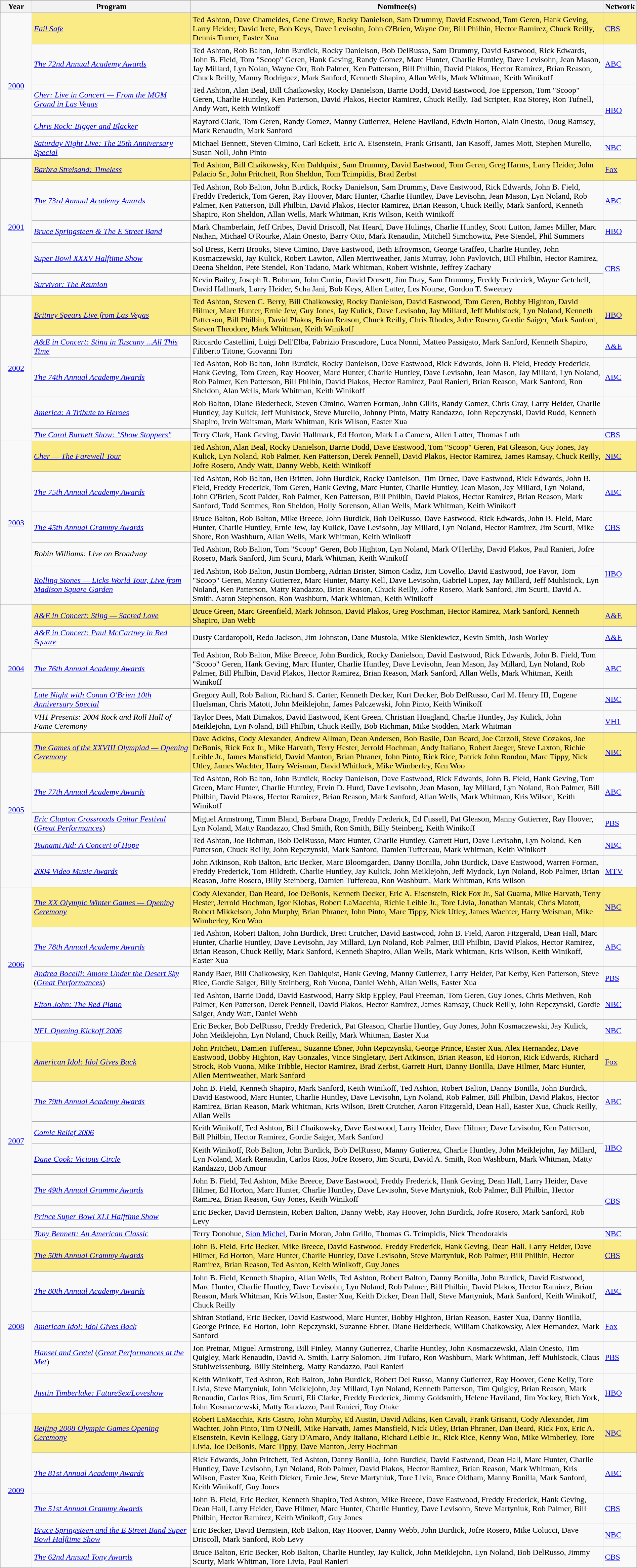<table class="wikitable" style="width:100%">
<tr bgcolor="#bebebe">
<th width="5%">Year</th>
<th width="25%">Program</th>
<th width="65%">Nominee(s)</th>
<th width="5%">Network</th>
</tr>
<tr>
<td rowspan="6" style="text-align:center"><a href='#'>2000</a><br></td>
</tr>
<tr style="background:#FAEB86;">
<td><em><a href='#'>Fail Safe</a></em></td>
<td>Ted Ashton, Dave Chameides, Gene Crowe, Rocky Danielson, Sam Drummy, David Eastwood, Tom Geren,  Hank Geving, Larry Heider, David Irete, Bob Keys, Dave Levisohn, John O'Brien, Wayne Orr, Bill Philbin, Hector Ramirez, Chuck Reilly, Dennis Turner, Easter Xua</td>
<td><a href='#'>CBS</a></td>
</tr>
<tr>
<td><em><a href='#'>The 72nd Annual Academy Awards</a></em></td>
<td>Ted Ashton, Rob Balton, John Burdick, Rocky Danielson, Bob DelRusso, Sam Drummy, David Eastwood, Rick Edwards, John B. Field, Tom "Scoop" Geren, Hank Geving, Randy Gomez, Marc Hunter, Charlie Huntley, Dave Levisohn, Jean Mason, Jay Millard, Lyn Nolan, Wayne Orr, Rob Palmer, Ken Patterson, Bill Philbin, David Plakos, Hector Ramirez, Brian Reason, Chuck Reilly, Manny Rodriguez, Mark Sanford, Kenneth Shapiro, Allan Wells, Mark Whitman, Keith Winikoff</td>
<td><a href='#'>ABC</a></td>
</tr>
<tr>
<td><em><a href='#'>Cher: Live in Concert — From the MGM Grand in Las Vegas</a></em></td>
<td>Ted Ashton, Alan Beal, Bill Chaikowsky, Rocky Danielson, Barrie Dodd, David Eastwood, Joe Epperson, Tom "Scoop" Geren, Charlie Huntley, Ken Patterson, David Plakos, Hector Ramirez, Chuck Reilly, Tad Scripter, Roz Storey, Ron Tufnell, Andy Watt, Keith Winikoff</td>
<td rowspan=2><a href='#'>HBO</a></td>
</tr>
<tr>
<td><em><a href='#'>Chris Rock: Bigger and Blacker</a></em></td>
<td>Rayford Clark, Tom Geren, Randy Gomez, Manny Gutierrez, Helene Haviland, Edwin Horton, Alain Onesto, Doug Ramsey, Mark Renaudin, Mark Sanford</td>
</tr>
<tr>
<td><em><a href='#'>Saturday Night Live: The 25th Anniversary Special</a></em></td>
<td>Michael Bennett, Steven Cimino, Carl Eckett, Eric A. Eisenstein, Frank Grisanti, Jan Kasoff, James Mott, Stephen Murello, Susan Noll, John Pinto</td>
<td><a href='#'>NBC</a></td>
</tr>
<tr>
<td rowspan="6" style="text-align:center"><a href='#'>2001</a><br></td>
</tr>
<tr style="background:#FAEB86;">
<td><em><a href='#'>Barbra Streisand: Timeless</a></em></td>
<td>Ted Ashton, Bill Chaikowsky, Ken Dahlquist, Sam Drummy, David Eastwood, Tom Geren, Greg Harms, Larry Heider, John Palacio Sr., John Pritchett, Ron Sheldon, Tom Tcimpidis, Brad Zerbst</td>
<td><a href='#'>Fox</a></td>
</tr>
<tr>
<td><em><a href='#'>The 73rd Annual Academy Awards</a></em></td>
<td>Ted Ashton, Rob Balton, John Burdick, Rocky Danielson, Sam Drummy, Dave Eastwood, Rick Edwards, John B. Field, Freddy Frederick, Tom Geren, Ray Hoover, Marc Hunter, Charlie Huntley, Dave Levisohn, Jean Mason, Lyn Noland, Rob Palmer, Ken Patterson, Bill Philbin, David Plakos, Hector Ramirez, Brian Reason, Chuck Reilly, Mark Sanford, Kenneth Shapiro, Ron Sheldon, Allan Wells, Mark Whitman, Kris Wilson, Keith Winikoff</td>
<td><a href='#'>ABC</a></td>
</tr>
<tr>
<td><em><a href='#'>Bruce Springsteen & The E Street Band</a></em></td>
<td>Mark Chamberlain, Jeff Cribes, David Driscoll, Nat Heard, Dave Hulings, Charlie Huntley, Scott Lutton, James Miller, Marc Nathan, Michael O'Rourke, Alain Onesto, Barry Otto, Mark Renaudin, Mitchell Simchowitz, Pete Stendel, Phil Summers</td>
<td><a href='#'>HBO</a></td>
</tr>
<tr>
<td><em><a href='#'>Super Bowl XXXV Halftime Show</a></em></td>
<td>Sol Bress, Kerri Brooks, Steve Cimino, Dave Eastwood, Beth Efroymson, George Graffeo, Charlie Huntley, John Kosmaczewski, Jay Kulick, Robert Lawton, Allen Merriweather, Janis Murray, John Pavlovich, Bill Philbin, Hector Ramirez, Deena Sheldon, Pete Stendel, Ron Tadano, Mark Whitman, Robert Wishnie, Jeffrey Zachary</td>
<td rowspan=2><a href='#'>CBS</a></td>
</tr>
<tr>
<td><em><a href='#'>Survivor: The Reunion</a></em></td>
<td>Kevin Bailey, Joseph R. Bohman, John Curtin, David Dorsett, Jim Dray, Sam Drummy, Freddy Frederick, Wayne Getchell, David Hallmark, Larry Heider, Scha Jani, Bob Keys, Allen Latter, Les Nourse, Gordon T. Sweeney</td>
</tr>
<tr>
<td rowspan="6" style="text-align:center"><a href='#'>2002</a><br></td>
</tr>
<tr style="background:#FAEB86;">
<td><em><a href='#'>Britney Spears Live from Las Vegas</a></em></td>
<td>Ted Ashton, Steven C. Berry, Bill Chaikowsky, Rocky Danielson, David Eastwood, Tom Geren, Bobby Highton, David Hilmer, Marc Hunter, Ernie Jew, Guy Jones, Jay Kulick, Dave Levisohn, Jay Millard, Jeff Muhlstock, Lyn Noland, Kenneth Patterson, Bill Philbin, David Plakos, Brian Reason, Chuck Reilly, Chris Rhodes, Jofre Rosero, Gordie Saiger, Mark Sanford, Steven Theodore, Mark Whitman, Keith Winikoff</td>
<td><a href='#'>HBO</a></td>
</tr>
<tr>
<td><em><a href='#'>A&E in Concert: Sting in Tuscany ...All This Time</a></em></td>
<td>Riccardo Castellini, Luigi Dell'Elba, Fabrizio Frascadore, Luca Nonni, Matteo Passigato, Mark Sanford, Kenneth Shapiro, Filiberto Titone, Giovanni Tori</td>
<td><a href='#'>A&E</a></td>
</tr>
<tr>
<td><em><a href='#'>The 74th Annual Academy Awards</a></em></td>
<td>Ted Ashton, Rob Balton, John Burdick, Rocky Danielson, Dave Eastwood, Rick Edwards, John B. Field, Freddy Frederick, Hank Geving, Tom Green, Ray Hoover, Marc Hunter, Charlie Huntley, Dave Levisohn, Jean Mason, Jay Millard, Lyn Noland, Rob Palmer, Ken Patterson, Bill Philbin, David Plakos, Hector Ramirez, Paul Ranieri, Brian Reason, Mark Sanford, Ron Sheldon, Alan Wells, Mark Whitman, Keith Winikoff</td>
<td><a href='#'>ABC</a></td>
</tr>
<tr>
<td><em><a href='#'>America: A Tribute to Heroes</a></em></td>
<td>Rob Balton, Diane Biederbeck, Steven Cimino, Warren Forman, John Gillis, Randy Gomez, Chris Gray, Larry Heider, Charlie Huntley, Jay Kulick, Jeff Muhlstock, Steve Murello, Johnny Pinto, Matty Randazzo, John Repczynski, David Rudd, Kenneth Shapiro, Irvin Waitsman, Mark Whitman, Kris Wilson, Easter Xua</td>
<td></td>
</tr>
<tr>
<td><em><a href='#'>The Carol Burnett Show: "Show Stoppers"</a></em></td>
<td>Terry Clark, Hank Geving, David Hallmark, Ed Horton, Mark La Camera, Allen Latter, Thomas Luth</td>
<td><a href='#'>CBS</a></td>
</tr>
<tr>
<td rowspan="6" style="text-align:center"><a href='#'>2003</a><br></td>
</tr>
<tr style="background:#FAEB86;">
<td><em><a href='#'>Cher — The Farewell Tour</a></em></td>
<td>Ted Ashton, Alan Beal, Rocky Danielson, Barrie Dodd, Dave Eastwood, Tom "Scoop" Geren, Pat Gleason, Guy Jones, Jay Kulick, Lyn Noland, Rob Palmer, Ken Patterson, Derek Pennell, David Plakos, Hector Ramirez, James Ramsay, Chuck Reilly, Jofre Rosero, Andy Watt, Danny Webb, Keith Winikoff</td>
<td><a href='#'>NBC</a></td>
</tr>
<tr>
<td><em><a href='#'>The 75th Annual Academy Awards</a></em></td>
<td>Ted Ashton, Rob Balton, Ben Britten, John Burdick, Rocky Danielson, Tim Drnec, Dave Eastwood, Rick Edwards, John B. Field, Freddy Frederick, Tom Geren, Hank Geving, Marc Hunter, Charlie Huntley, Jean Mason, Jay Millard, Lyn Noland, John O'Brien, Scott Paider, Rob Palmer, Ken Patterson, Bill Philbin, David Plakos, Hector Ramirez, Brian Reason, Mark Sanford, Todd Semmes, Ron Sheldon, Holly Sorenson, Allan Wells, Mark Whitman, Keith Winikoff</td>
<td><a href='#'>ABC</a></td>
</tr>
<tr>
<td><em><a href='#'>The 45th Annual Grammy Awards</a></em></td>
<td>Bruce Balton, Rob Balton, Mike Breece, John Burdick, Bob DelRusso, Dave Eastwood, Rick Edwards, John B. Field, Marc Hunter, Charlie Huntley, Ernie Jew, Jay Kulick, Dave Levisohn, Jay Millard, Lyn Noland, Hector Ramirez, Jim Scurti, Mike Shore, Ron Washburn, Allan Wells, Mark Whitman, Keith Winikoff</td>
<td><a href='#'>CBS</a></td>
</tr>
<tr>
<td><em>Robin Williams: Live on Broadway</em></td>
<td>Ted Ashton, Rob Balton, Tom "Scoop" Geren, Bob Highton, Lyn Noland, Mark O'Herlihy, David Plakos, Paul Ranieri, Jofre Rosero, Mark Sanford, Jim Scurti, Mark Whitman, Keith Winikoff</td>
<td rowspan=2><a href='#'>HBO</a></td>
</tr>
<tr>
<td><em><a href='#'>Rolling Stones — Licks World Tour, Live from Madison Square Garden</a></em></td>
<td>Ted Ashton, Rob Balton, Justin Bomberg, Adrian Brister, Simon Cadiz, Jim Covello, David Eastwood, Joe Favor, Tom "Scoop" Geren, Manny Gutierrez, Marc Hunter, Marty Kell, Dave Levisohn, Gabriel Lopez, Jay Millard, Jeff Muhlstock, Lyn Noland, Ken Patterson, Matty Randazzo, Brian Reason, Chuck Reilly, Jofre Rosero, Mark Sanford, Jim Scurti, David A. Smith, Aaron Stephenson, Ron Washburn, Mark Whitman, Keith Winikoff</td>
</tr>
<tr>
<td rowspan="6" style="text-align:center"><a href='#'>2004</a><br></td>
</tr>
<tr style="background:#FAEB86;">
<td><em><a href='#'>A&E in Concert: Sting — Sacred Love</a></em></td>
<td>Bruce Green, Marc Greenfield, Mark Johnson, David Plakos, Greg Poschman, Hector Ramirez, Mark Sanford, Kenneth Shapiro, Dan Webb</td>
<td><a href='#'>A&E</a></td>
</tr>
<tr>
<td><em><a href='#'>A&E in Concert: Paul McCartney in Red Square</a></em></td>
<td>Dusty Cardaropoli, Redo Jackson, Jim Johnston, Dane Mustola, Mike Sienkiewicz, Kevin Smith, Josh Worley</td>
<td><a href='#'>A&E</a></td>
</tr>
<tr>
<td><em><a href='#'>The 76th Annual Academy Awards</a></em></td>
<td>Ted Ashton, Rob Balton, Mike Breece, John Burdick, Rocky Danielson, David Eastwood, Rick Edwards, John B. Field, Tom "Scoop" Geren, Hank Geving, Marc Hunter, Charlie Huntley, Dave Levisohn, Jean Mason, Jay Millard, Lyn Noland, Rob Palmer, Bill Philbin, David Plakos, Hector Ramirez, Brian Reason, Mark Sanford, Allan Wells, Mark Whitman, Keith Winikoff</td>
<td><a href='#'>ABC</a></td>
</tr>
<tr>
<td><em><a href='#'>Late Night with Conan O'Brien 10th Anniversary Special</a></em></td>
<td>Gregory Aull, Rob Balton, Richard S. Carter, Kenneth Decker, Kurt Decker, Bob DelRusso, Carl M. Henry III, Eugene Huelsman, Chris Matott, John Meiklejohn, James Palczewski, John Pinto, Keith Winikoff</td>
<td><a href='#'>NBC</a></td>
</tr>
<tr>
<td><em>VH1 Presents: 2004 Rock and Roll Hall of Fame Ceremony</em></td>
<td>Taylor Dees, Matt Dimakos, David Eastwood, Kent Green, Christian Hoagland, Charlie Huntley, Jay Kulick, John Meiklejohn, Lyn Noland, Bill Philbin, Chuck Reilly, Bob Richman, Mike Stodden, Mark Whitman</td>
<td><a href='#'>VH1</a></td>
</tr>
<tr>
<td rowspan="6" style="text-align:center"><a href='#'>2005</a><br></td>
</tr>
<tr style="background:#FAEB86;">
<td><em><a href='#'>The Games of the XXVIII Olympiad — Opening Ceremony</a></em></td>
<td>Dave Adkins, Cody Alexander, Andrew Allman, Dean Andersen, Bob Basile, Dan Beard, Joe Carzoli, Steve Cozakos, Joe DeBonis, Rick Fox Jr., Mike Harvath, Terry Hester, Jerrold Hochman, Andy Italiano, Robert Jaeger, Steve Laxton, Richie Leible Jr., James Mansfield, David Manton, Brian Phraner, John Pinto, Rick Rice, Patrick John Rondou, Marc Tippy, Nick Utley, James Wachter, Harry Weisman, David Whitlock, Mike Wimberley, Ken Woo</td>
<td><a href='#'>NBC</a></td>
</tr>
<tr>
<td><em><a href='#'>The 77th Annual Academy Awards</a></em></td>
<td>Ted Ashton, Rob Balton, John Burdick, Rocky Danielson, Dave Eastwood, Rick Edwards, John B. Field, Hank Geving, Tom Green, Marc Hunter, Charlie Huntley, Ervin D. Hurd, Dave Levisohn, Jean Mason, Jay Millard, Lyn Noland, Rob Palmer, Bill Philbin, David Plakos, Hector Ramirez, Brian Reason, Mark Sanford, Allan Wells, Mark Whitman, Kris Wilson, Keith Winikoff</td>
<td><a href='#'>ABC</a></td>
</tr>
<tr>
<td><em><a href='#'>Eric Clapton Crossroads Guitar Festival</a></em> (<em><a href='#'>Great Performances</a></em>)</td>
<td>Miguel Armstrong, Timm Bland, Barbara Drago, Freddy Frederick, Ed Fussell, Pat Gleason, Manny Gutierrez, Ray Hoover, Lyn Noland, Matty Randazzo, Chad Smith, Ron Smith, Billy Steinberg, Keith Winikoff</td>
<td><a href='#'>PBS</a></td>
</tr>
<tr>
<td><em><a href='#'>Tsunami Aid: A Concert of Hope</a></em></td>
<td>Ted Ashton, Joe Bohman, Bob DelRusso, Marc Hunter, Charlie Huntley, Garrett Hurt, Dave Levisohn, Lyn Noland, Ken Patterson, Chuck Reilly, John Repczynski, Mark Sanford, Damien Tuffereau, Mark Whitman, Keith Winikoff</td>
<td><a href='#'>NBC</a></td>
</tr>
<tr>
<td><em><a href='#'>2004 Video Music Awards</a></em></td>
<td>John Atkinson, Rob Balton, Eric Becker, Marc Bloomgarden, Danny Bonilla, John Burdick, Dave Eastwood, Warren Forman, Freddy Frederick, Tom Hildreth, Charlie Huntley, Jay Kulick, John Meiklejohn, Jeff Mydock, Lyn Noland, Rob Palmer, Brian Reason, Jofre Rosero, Billy Steinberg, Damien Tuffereau, Ron Washburn, Mark Whitman, Kris Wilson</td>
<td><a href='#'>MTV</a></td>
</tr>
<tr>
<td rowspan="6" style="text-align:center"><a href='#'>2006</a><br></td>
</tr>
<tr style="background:#FAEB86;">
<td><em><a href='#'>The XX Olympic Winter Games — Opening Ceremony</a></em></td>
<td>Cody Alexander, Dan Beard, Joe DeBonis, Kenneth Decker, Eric A. Eisenstein, Rick Fox Jr., Sal Guarna, Mike Harvath, Terry Hester, Jerrold Hochman, Igor Klobas, Robert LaMacchia, Richie Leible Jr., Tore Livia, Jonathan Mantak, Chris Matott, Robert Mikkelson, John Murphy, Brian Phraner, John Pinto, Marc Tippy, Nick Utley, James Wachter, Harry Weisman, Mike Wimberley, Ken Woo</td>
<td><a href='#'>NBC</a></td>
</tr>
<tr>
<td><em><a href='#'>The 78th Annual Academy Awards</a></em></td>
<td>Ted Ashton, Robert Balton, John Burdick, Brett Crutcher, David Eastwood, John B. Field, Aaron Fitzgerald, Dean Hall, Marc Hunter, Charlie Huntley, Dave Levisohn, Jay Millard, Lyn Noland, Rob Palmer, Bill Philbin, David Plakos, Hector Ramirez, Brian Reason, Chuck Reilly, Mark Sanford, Kenneth Shapiro, Allan Wells, Mark Whitman, Kris Wilson, Keith Winikoff, Easter Xua</td>
<td><a href='#'>ABC</a></td>
</tr>
<tr>
<td><em><a href='#'>Andrea Bocelli: Amore Under the Desert Sky</a></em> (<em><a href='#'>Great Performances</a></em>)</td>
<td>Randy Baer, Bill Chaikowsky, Ken Dahlquist, Hank Geving, Manny Gutierrez, Larry Heider, Pat Kerby, Ken Patterson, Steve Rice, Gordie Saiger, Billy Steinberg, Rob Vuona, Daniel Webb, Allan Wells, Easter Xua</td>
<td><a href='#'>PBS</a></td>
</tr>
<tr>
<td><em><a href='#'>Elton John: The Red Piano</a></em></td>
<td>Ted Ashton, Barrie Dodd, David Eastwood, Harry Skip Eppley, Paul Freeman, Tom Geren, Guy Jones, Chris Methven, Rob Palmer, Ken Patterson, Derek Pennell, David Plakos, Hector Ramirez, James Ramsay, Chuck Reilly, John Repczynski, Gordie Saiger, Andy Watt, Daniel Webb</td>
<td><a href='#'>NBC</a></td>
</tr>
<tr>
<td><em><a href='#'>NFL Opening Kickoff 2006</a></em></td>
<td>Eric Becker, Bob DelRusso, Freddy Frederick, Pat Gleason, Charlie Huntley, Guy Jones, John Kosmaczewski, Jay Kulick, John Meiklejohn, Lyn Noland, Chuck Reilly, Mark Whitman, Easter Xua</td>
<td><a href='#'>NBC</a></td>
</tr>
<tr>
<td rowspan="8" style="text-align:center"><a href='#'>2007</a><br></td>
</tr>
<tr style="background:#FAEB86;">
<td><em><a href='#'>American Idol: Idol Gives Back</a></em></td>
<td>John Pritchett, Damien Tuffereau, Suzanne Ebner, John Repczynski, George Prince, Easter Xua, Alex Hernandez, Dave Eastwood, Bobby Highton, Ray Gonzales, Vince Singletary, Bert Atkinson, Brian Reason, Ed Horton, Rick Edwards, Richard Strock, Rob Vuona, Mike Tribble, Hector Ramirez, Brad Zerbst, Garrett Hurt, Danny Bonilla, Dave Hilmer, Marc Hunter, Allen Merriweather, Mark Sanford</td>
<td><a href='#'>Fox</a></td>
</tr>
<tr>
<td><em><a href='#'>The 79th Annual Academy Awards</a></em></td>
<td>John B. Field, Kenneth Shapiro, Mark Sanford, Keith Winikoff, Ted Ashton, Robert Balton, Danny Bonilla, John Burdick, David Eastwood, Marc Hunter, Charlie Huntley, Dave Levisohn, Lyn Noland, Rob Palmer, Bill Philbin, David Plakos, Hector Ramirez, Brian Reason, Mark Whitman, Kris Wilson, Brett Crutcher, Aaron Fitzgerald, Dean Hall, Easter Xua, Chuck Reilly, Allan Wells</td>
<td><a href='#'>ABC</a></td>
</tr>
<tr>
<td><em><a href='#'>Comic Relief 2006</a></em></td>
<td>Keith Winikoff, Ted Ashton, Bill Chaikowsky, Dave Eastwood, Larry Heider, Dave Hilmer, Dave Levisohn, Ken Patterson, Bill Philbin, Hector Ramirez, Gordie Saiger, Mark Sanford</td>
<td rowspan=2><a href='#'>HBO</a></td>
</tr>
<tr>
<td><em><a href='#'>Dane Cook: Vicious Circle</a></em></td>
<td>Keith Winikoff, Rob Balton, John Burdick, Bob DelRusso, Manny Gutierrez, Charlie Huntley, John Meiklejohn, Jay Millard, Lyn Noland, Mark Renaudin, Carlos Rios, Jofre Rosero, Jim Scurti, David A. Smith, Ron Washburn, Mark Whitman, Matty Randazzo, Bob Amour</td>
</tr>
<tr>
<td><em><a href='#'>The 49th Annual Grammy Awards</a></em></td>
<td>John B. Field, Ted Ashton, Mike Breece, Dave Eastwood, Freddy Frederick, Hank Geving, Dean Hall, Larry Heider, Dave Hilmer, Ed Horton, Marc Hunter, Charlie Huntley, Dave Levisohn, Steve Martyniuk, Rob Palmer, Bill Philbin, Hector Ramirez, Brian Reason, Guy Jones, Keith Winikoff</td>
<td rowspan=2><a href='#'>CBS</a></td>
</tr>
<tr>
<td><em><a href='#'>Prince Super Bowl XLI Halftime Show</a></em></td>
<td>Eric Becker, David Bernstein, Robert Balton, Danny Webb, Ray Hoover, John Burdick, Jofre Rosero, Mark Sanford, Rob Levy</td>
</tr>
<tr>
<td><em><a href='#'>Tony Bennett: An American Classic</a></em></td>
<td>Terry Donohue, <a href='#'>Sion Michel</a>, Darin Moran, John Grillo, Thomas G. Tcimpidis, Nick Theodorakis</td>
<td><a href='#'>NBC</a></td>
</tr>
<tr>
<td rowspan="6" style="text-align:center"><a href='#'>2008</a><br></td>
</tr>
<tr style="background:#FAEB86;">
<td><em><a href='#'>The 50th Annual Grammy Awards</a></em></td>
<td>John B. Field, Eric Becker, Mike Breece, David Eastwood, Freddy Frederick, Hank Geving, Dean Hall, Larry Heider, Dave Hilmer, Ed Horton, Marc Hunter, Charlie Huntley, Dave Levisohn, Steve Martyniuk, Rob Palmer, Bill Philbin, Hector Ramirez, Brian Reason, Ted Ashton, Keith Winikoff, Guy Jones</td>
<td><a href='#'>CBS</a></td>
</tr>
<tr>
<td><em><a href='#'>The 80th Annual Academy Awards</a></em></td>
<td>John B. Field, Kenneth Shapiro, Allan Wells, Ted Ashton, Robert Balton, Danny Bonilla, John Burdick, David Eastwood, Marc Hunter, Charlie Huntley, Dave Levisohn, Lyn Noland, Rob Palmer, Bill Philbin, David Plakos, Hector Ramirez, Brian Reason, Mark Whitman, Kris Wilson, Easter Xua, Keith Dicker, Dean Hall, Steve Martyniuk, Mark Sanford, Keith Winikoff, Chuck Reilly</td>
<td><a href='#'>ABC</a></td>
</tr>
<tr>
<td><em><a href='#'>American Idol: Idol Gives Back</a></em></td>
<td>Shiran Stotland, Eric Becker, David Eastwood, Marc Hunter, Bobby Highton, Brian Reason, Easter Xua, Danny Bonilla, George Prince, Ed Horton, John Repczynski, Suzanne Ebner, Diane Beiderbeck, William Chaikowsky, Alex Hernandez, Mark Sanford</td>
<td><a href='#'>Fox</a></td>
</tr>
<tr>
<td><em><a href='#'>Hansel and Gretel</a></em> (<em><a href='#'>Great Performances at the Met</a></em>)</td>
<td>Jon Pretnar, Miguel Armstrong, Bill Finley, Manny Gutierrez, Charlie Huntley, John Kosmaczewski, Alain Onesto, Tim Quigley, Mark Renaudin, David A. Smith, Larry Solomon, Jim Tufaro, Ron Washburn, Mark Whitman, Jeff Muhlstock, Claus Stuhlweissenburg, Billy Steinberg, Matty Randazzo, Paul Ranieri</td>
<td><a href='#'>PBS</a></td>
</tr>
<tr>
<td><em><a href='#'>Justin Timberlake: FutureSex/Loveshow</a></em></td>
<td>Keith Winikoff, Ted Ashton, Rob Balton, John Burdick, Robert Del Russo, Manny Gutierrez, Ray Hoover, Gene Kelly, Tore Livia, Steve Martyniuk, John Meiklejohn, Jay Millard, Lyn Noland, Kenneth Patterson, Tim Quigley, Brian Reason, Mark Renaudin, Carlos Rios, Jim Scurti, Eli Clarke, Freddy Frederick, Jimmy Goldsmith, Helene Haviland, Jim Yockey, Rich York, John Kosmaczewski, Matty Randazzo, Paul Ranieri, Roy Otake</td>
<td><a href='#'>HBO</a></td>
</tr>
<tr>
<td rowspan="6" style="text-align:center"><a href='#'>2009</a><br></td>
</tr>
<tr style="background:#FAEB86;">
<td><em><a href='#'>Beijing 2008 Olympic Games Opening Ceremony</a></em></td>
<td>Robert LaMacchia, Kris Castro, John Murphy, Ed Austin, David Adkins, Ken Cavali, Frank Grisanti, Cody Alexander, Jim Wachter, John Pinto, Tim O'Neill, Mike Harvath, James Mansfield, Nick Utley, Brian Phraner, Dan Beard, Rick Fox, Eric A. Eisenstein, Kevin Kellogg, Gary D'Amaro, Andy Italiano, Richard Leible Jr., Rick Rice, Kenny Woo, Mike Wimberley, Tore Livia, Joe DeBonis, Marc Tippy, Dave Manton, Jerry Hochman</td>
<td><a href='#'>NBC</a></td>
</tr>
<tr>
<td><em><a href='#'>The 81st Annual Academy Awards</a></em></td>
<td>Rick Edwards, John Pritchett, Ted Ashton, Danny Bonilla, John Burdick, David Eastwood, Dean Hall, Marc Hunter, Charlie Huntley, Dave Levisohn, Lyn Noland, Rob Palmer, David Plakos, Hector Ramirez, Brian Reason, Mark Whitman, Kris Wilson, Easter Xua, Keith Dicker, Ernie Jew, Steve Martyniuk, Tore Livia, Bruce Oldham, Manny Bonilla, Mark Sanford, Keith Winikoff, Guy Jones</td>
<td><a href='#'>ABC</a></td>
</tr>
<tr>
<td><em><a href='#'>The 51st Annual Grammy Awards</a></em></td>
<td>John B. Field, Eric Becker, Kenneth Shapiro, Ted Ashton, Mike Breece, Dave Eastwood, Freddy Frederick, Hank Geving, Dean Hall, Larry Heider, Dave Hilmer, Marc Hunter, Charlie Huntley, Dave Levisohn, Steve Martyniuk, Rob Palmer, Bill Philbin, Hector Ramirez, Keith Winikoff, Guy Jones</td>
<td><a href='#'>CBS</a></td>
</tr>
<tr>
<td><em><a href='#'>Bruce Springsteen and the E Street Band Super Bowl Halftime Show</a></em></td>
<td>Eric Becker, David Bernstein, Rob Balton, Ray Hoover, Danny Webb, John Burdick, Jofre Rosero, Mike Colucci, Dave Driscoll, Mark Sanford, Rob Levy</td>
<td><a href='#'>NBC</a></td>
</tr>
<tr>
<td><em><a href='#'>The 62nd Annual Tony Awards</a></em></td>
<td>Bruce Balton, Eric Becker, Rob Balton, Charlie Huntley, Jay Kulick, John Meiklejohn, Lyn Noland, Bob DelRusso, Jimmy Scurty, Mark Whitman, Tore Livia, Paul Ranieri</td>
<td><a href='#'>CBS</a></td>
</tr>
</table>
